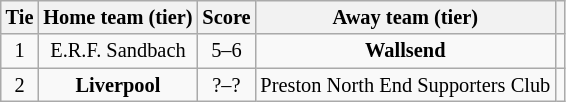<table class="wikitable" style="text-align:center; font-size:85%">
<tr>
<th>Tie</th>
<th>Home team (tier)</th>
<th>Score</th>
<th>Away team (tier)</th>
<th></th>
</tr>
<tr>
<td align="center">1</td>
<td>E.R.F. Sandbach</td>
<td align="center">5–6</td>
<td><strong>Wallsend</strong></td>
<td></td>
</tr>
<tr>
<td align="center">2</td>
<td><strong>Liverpool</strong></td>
<td align="center">?–?</td>
<td>Preston North End Supporters Club</td>
<td></td>
</tr>
</table>
